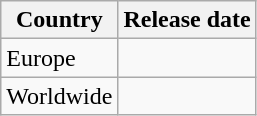<table class="wikitable">
<tr>
<th>Country</th>
<th>Release date</th>
</tr>
<tr>
<td>Europe</td>
<td></td>
</tr>
<tr>
<td>Worldwide</td>
<td></td>
</tr>
</table>
